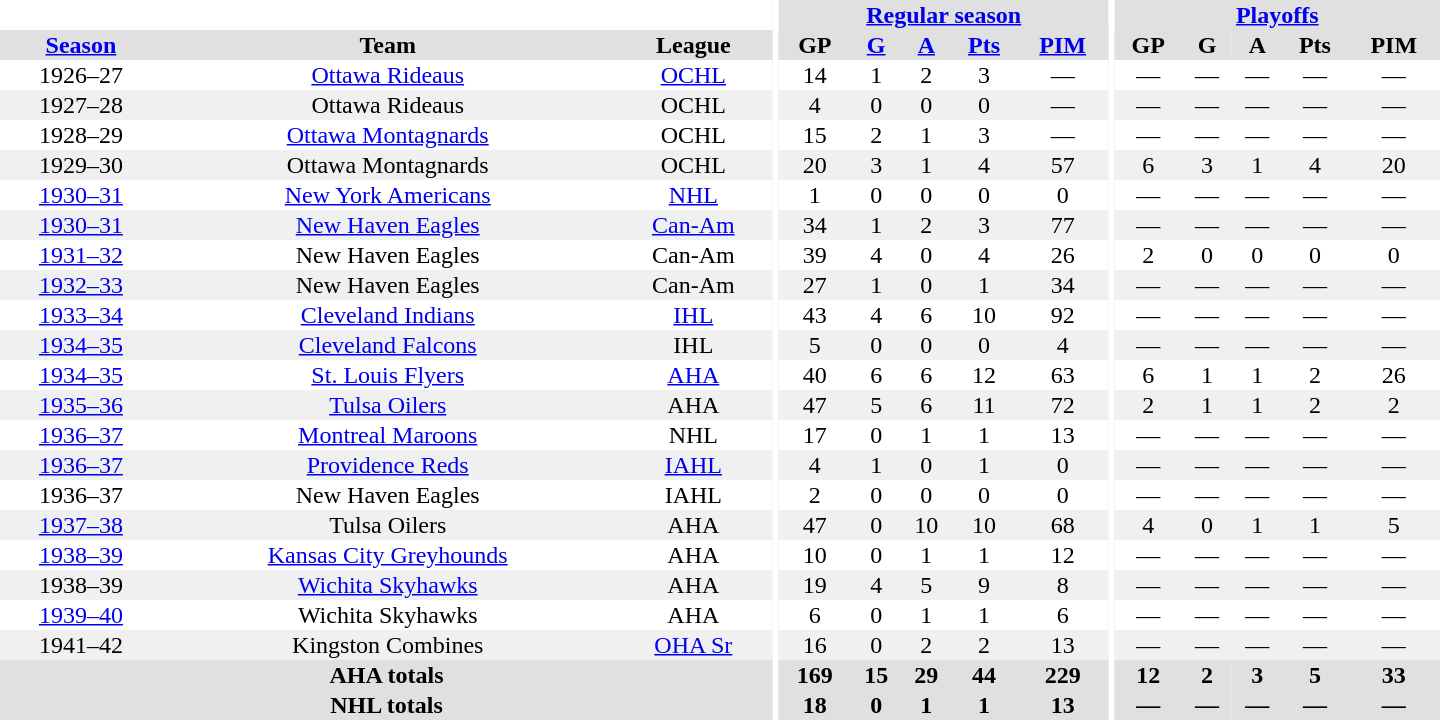<table border="0" cellpadding="1" cellspacing="0" style="text-align:center; width:60em">
<tr bgcolor="#e0e0e0">
<th colspan="3" bgcolor="#ffffff"></th>
<th rowspan="100" bgcolor="#ffffff"></th>
<th colspan="5"><a href='#'>Regular season</a></th>
<th rowspan="100" bgcolor="#ffffff"></th>
<th colspan="5"><a href='#'>Playoffs</a></th>
</tr>
<tr bgcolor="#e0e0e0">
<th><a href='#'>Season</a></th>
<th>Team</th>
<th>League</th>
<th>GP</th>
<th><a href='#'>G</a></th>
<th><a href='#'>A</a></th>
<th><a href='#'>Pts</a></th>
<th><a href='#'>PIM</a></th>
<th>GP</th>
<th>G</th>
<th>A</th>
<th>Pts</th>
<th>PIM</th>
</tr>
<tr>
<td>1926–27</td>
<td><a href='#'>Ottawa Rideaus</a></td>
<td><a href='#'>OCHL</a></td>
<td>14</td>
<td>1</td>
<td>2</td>
<td>3</td>
<td>—</td>
<td>—</td>
<td>—</td>
<td>—</td>
<td>—</td>
<td>—</td>
</tr>
<tr bgcolor="#f0f0f0">
<td>1927–28</td>
<td>Ottawa Rideaus</td>
<td>OCHL</td>
<td>4</td>
<td>0</td>
<td>0</td>
<td>0</td>
<td>—</td>
<td>—</td>
<td>—</td>
<td>—</td>
<td>—</td>
<td>—</td>
</tr>
<tr>
<td>1928–29</td>
<td><a href='#'>Ottawa Montagnards</a></td>
<td>OCHL</td>
<td>15</td>
<td>2</td>
<td>1</td>
<td>3</td>
<td>—</td>
<td>—</td>
<td>—</td>
<td>—</td>
<td>—</td>
<td>—</td>
</tr>
<tr bgcolor="#f0f0f0">
<td>1929–30</td>
<td>Ottawa Montagnards</td>
<td>OCHL</td>
<td>20</td>
<td>3</td>
<td>1</td>
<td>4</td>
<td>57</td>
<td>6</td>
<td>3</td>
<td>1</td>
<td>4</td>
<td>20</td>
</tr>
<tr>
<td><a href='#'>1930–31</a></td>
<td><a href='#'>New York Americans</a></td>
<td><a href='#'>NHL</a></td>
<td>1</td>
<td>0</td>
<td>0</td>
<td>0</td>
<td>0</td>
<td>—</td>
<td>—</td>
<td>—</td>
<td>—</td>
<td>—</td>
</tr>
<tr bgcolor="#f0f0f0">
<td><a href='#'>1930–31</a></td>
<td><a href='#'>New Haven Eagles</a></td>
<td><a href='#'>Can-Am</a></td>
<td>34</td>
<td>1</td>
<td>2</td>
<td>3</td>
<td>77</td>
<td>—</td>
<td>—</td>
<td>—</td>
<td>—</td>
<td>—</td>
</tr>
<tr>
<td><a href='#'>1931–32</a></td>
<td>New Haven Eagles</td>
<td>Can-Am</td>
<td>39</td>
<td>4</td>
<td>0</td>
<td>4</td>
<td>26</td>
<td>2</td>
<td>0</td>
<td>0</td>
<td>0</td>
<td>0</td>
</tr>
<tr bgcolor="#f0f0f0">
<td><a href='#'>1932–33</a></td>
<td>New Haven Eagles</td>
<td>Can-Am</td>
<td>27</td>
<td>1</td>
<td>0</td>
<td>1</td>
<td>34</td>
<td>—</td>
<td>—</td>
<td>—</td>
<td>—</td>
<td>—</td>
</tr>
<tr>
<td><a href='#'>1933–34</a></td>
<td><a href='#'>Cleveland Indians</a></td>
<td><a href='#'>IHL</a></td>
<td>43</td>
<td>4</td>
<td>6</td>
<td>10</td>
<td>92</td>
<td>—</td>
<td>—</td>
<td>—</td>
<td>—</td>
<td>—</td>
</tr>
<tr bgcolor="#f0f0f0">
<td><a href='#'>1934–35</a></td>
<td><a href='#'>Cleveland Falcons</a></td>
<td>IHL</td>
<td>5</td>
<td>0</td>
<td>0</td>
<td>0</td>
<td>4</td>
<td>—</td>
<td>—</td>
<td>—</td>
<td>—</td>
<td>—</td>
</tr>
<tr>
<td><a href='#'>1934–35</a></td>
<td><a href='#'>St. Louis Flyers</a></td>
<td><a href='#'>AHA</a></td>
<td>40</td>
<td>6</td>
<td>6</td>
<td>12</td>
<td>63</td>
<td>6</td>
<td>1</td>
<td>1</td>
<td>2</td>
<td>26</td>
</tr>
<tr bgcolor="#f0f0f0">
<td><a href='#'>1935–36</a></td>
<td><a href='#'>Tulsa Oilers</a></td>
<td>AHA</td>
<td>47</td>
<td>5</td>
<td>6</td>
<td>11</td>
<td>72</td>
<td>2</td>
<td>1</td>
<td>1</td>
<td>2</td>
<td>2</td>
</tr>
<tr>
<td><a href='#'>1936–37</a></td>
<td><a href='#'>Montreal Maroons</a></td>
<td>NHL</td>
<td>17</td>
<td>0</td>
<td>1</td>
<td>1</td>
<td>13</td>
<td>—</td>
<td>—</td>
<td>—</td>
<td>—</td>
<td>—</td>
</tr>
<tr bgcolor="#f0f0f0">
<td><a href='#'>1936–37</a></td>
<td><a href='#'>Providence Reds</a></td>
<td><a href='#'>IAHL</a></td>
<td>4</td>
<td>1</td>
<td>0</td>
<td>1</td>
<td>0</td>
<td>—</td>
<td>—</td>
<td>—</td>
<td>—</td>
<td>—</td>
</tr>
<tr>
<td>1936–37</td>
<td>New Haven Eagles</td>
<td>IAHL</td>
<td>2</td>
<td>0</td>
<td>0</td>
<td>0</td>
<td>0</td>
<td>—</td>
<td>—</td>
<td>—</td>
<td>—</td>
<td>—</td>
</tr>
<tr bgcolor="#f0f0f0">
<td><a href='#'>1937–38</a></td>
<td>Tulsa Oilers</td>
<td>AHA</td>
<td>47</td>
<td>0</td>
<td>10</td>
<td>10</td>
<td>68</td>
<td>4</td>
<td>0</td>
<td>1</td>
<td>1</td>
<td>5</td>
</tr>
<tr>
<td><a href='#'>1938–39</a></td>
<td><a href='#'>Kansas City Greyhounds</a></td>
<td>AHA</td>
<td>10</td>
<td>0</td>
<td>1</td>
<td>1</td>
<td>12</td>
<td>—</td>
<td>—</td>
<td>—</td>
<td>—</td>
<td>—</td>
</tr>
<tr bgcolor="#f0f0f0">
<td>1938–39</td>
<td><a href='#'>Wichita Skyhawks</a></td>
<td>AHA</td>
<td>19</td>
<td>4</td>
<td>5</td>
<td>9</td>
<td>8</td>
<td>—</td>
<td>—</td>
<td>—</td>
<td>—</td>
<td>—</td>
</tr>
<tr>
<td><a href='#'>1939–40</a></td>
<td>Wichita Skyhawks</td>
<td>AHA</td>
<td>6</td>
<td>0</td>
<td>1</td>
<td>1</td>
<td>6</td>
<td>—</td>
<td>—</td>
<td>—</td>
<td>—</td>
<td>—</td>
</tr>
<tr bgcolor="#f0f0f0">
<td>1941–42</td>
<td>Kingston Combines</td>
<td><a href='#'>OHA Sr</a></td>
<td>16</td>
<td>0</td>
<td>2</td>
<td>2</td>
<td>13</td>
<td>—</td>
<td>—</td>
<td>—</td>
<td>—</td>
<td>—</td>
</tr>
<tr bgcolor="#e0e0e0">
<th colspan="3">AHA totals</th>
<th>169</th>
<th>15</th>
<th>29</th>
<th>44</th>
<th>229</th>
<th>12</th>
<th>2</th>
<th>3</th>
<th>5</th>
<th>33</th>
</tr>
<tr bgcolor="#e0e0e0">
<th colspan="3">NHL totals</th>
<th>18</th>
<th>0</th>
<th>1</th>
<th>1</th>
<th>13</th>
<th>—</th>
<th>—</th>
<th>—</th>
<th>—</th>
<th>—</th>
</tr>
</table>
